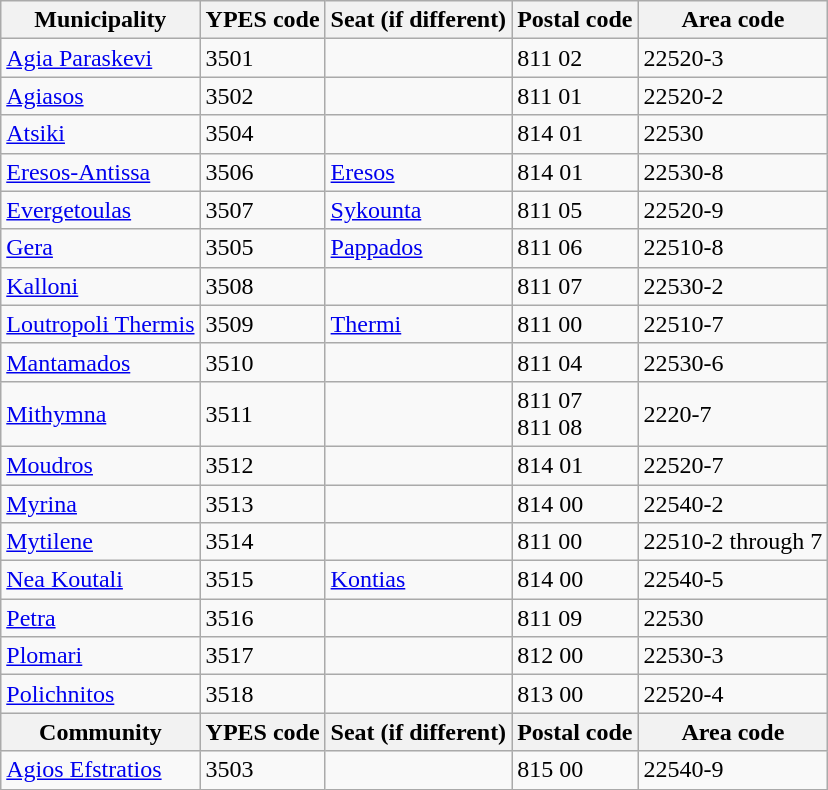<table class="wikitable">
<tr>
<th>Municipality</th>
<th>YPES code</th>
<th>Seat (if different)</th>
<th>Postal code</th>
<th>Area code</th>
</tr>
<tr>
<td><a href='#'>Agia Paraskevi</a></td>
<td>3501</td>
<td></td>
<td>811 02</td>
<td>22520-3</td>
</tr>
<tr>
<td><a href='#'>Agiasos</a></td>
<td>3502</td>
<td></td>
<td>811 01</td>
<td>22520-2</td>
</tr>
<tr>
<td><a href='#'>Atsiki</a></td>
<td>3504</td>
<td></td>
<td>814 01</td>
<td>22530</td>
</tr>
<tr>
<td><a href='#'>Eresos-Antissa</a></td>
<td>3506</td>
<td><a href='#'>Eresos</a></td>
<td>814 01</td>
<td>22530-8</td>
</tr>
<tr>
<td><a href='#'>Evergetoulas</a></td>
<td>3507</td>
<td><a href='#'>Sykounta</a></td>
<td>811 05</td>
<td>22520-9</td>
</tr>
<tr>
<td><a href='#'>Gera</a></td>
<td>3505</td>
<td><a href='#'>Pappados</a></td>
<td>811 06</td>
<td>22510-8</td>
</tr>
<tr>
<td><a href='#'>Kalloni</a></td>
<td>3508</td>
<td></td>
<td>811 07</td>
<td>22530-2</td>
</tr>
<tr>
<td><a href='#'>Loutropoli Thermis</a></td>
<td>3509</td>
<td><a href='#'>Thermi</a></td>
<td>811 00</td>
<td>22510-7</td>
</tr>
<tr>
<td><a href='#'>Mantamados</a></td>
<td>3510</td>
<td></td>
<td>811 04</td>
<td>22530-6</td>
</tr>
<tr>
<td><a href='#'>Mithymna</a></td>
<td>3511</td>
<td></td>
<td>811 07<br>811 08</td>
<td>2220-7</td>
</tr>
<tr>
<td><a href='#'>Moudros</a></td>
<td>3512</td>
<td></td>
<td>814 01</td>
<td>22520-7</td>
</tr>
<tr>
<td><a href='#'>Myrina</a></td>
<td>3513</td>
<td></td>
<td>814 00</td>
<td>22540-2</td>
</tr>
<tr>
<td><a href='#'>Mytilene</a></td>
<td>3514</td>
<td></td>
<td>811 00</td>
<td>22510-2 through 7</td>
</tr>
<tr>
<td><a href='#'>Nea Koutali</a></td>
<td>3515</td>
<td><a href='#'>Kontias</a></td>
<td>814 00</td>
<td>22540-5</td>
</tr>
<tr>
<td><a href='#'>Petra</a></td>
<td>3516</td>
<td></td>
<td>811 09</td>
<td>22530</td>
</tr>
<tr>
<td><a href='#'>Plomari</a></td>
<td>3517</td>
<td></td>
<td>812 00</td>
<td>22530-3</td>
</tr>
<tr>
<td><a href='#'>Polichnitos</a></td>
<td>3518</td>
<td></td>
<td>813 00</td>
<td>22520-4</td>
</tr>
<tr>
<th>Community</th>
<th>YPES code</th>
<th>Seat (if different)</th>
<th>Postal code</th>
<th>Area code</th>
</tr>
<tr>
<td><a href='#'>Agios Efstratios</a></td>
<td>3503</td>
<td></td>
<td>815 00</td>
<td>22540-9</td>
</tr>
</table>
